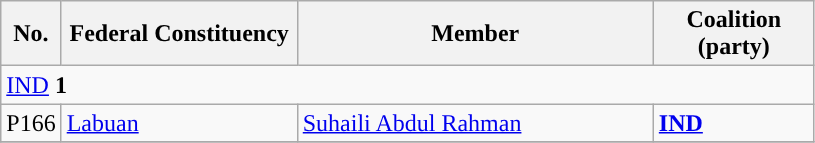<table class="wikitable sortable">
<tr>
<th style="width:30px;">No.</th>
<th style="width:150px;">Federal Constituency</th>
<th style="width:230px;">Member</th>
<th style="width:100px;">Coalition (party)</th>
</tr>
<tr>
<td colspan="4"><a href='#'>IND</a> <strong>1</strong></td>
</tr>
<tr>
<td>P166</td>
<td><a href='#'>Labuan</a></td>
<td><a href='#'>Suhaili Abdul Rahman</a></td>
<td><strong><a href='#'>IND</a></strong></td>
</tr>
<tr>
</tr>
</table>
